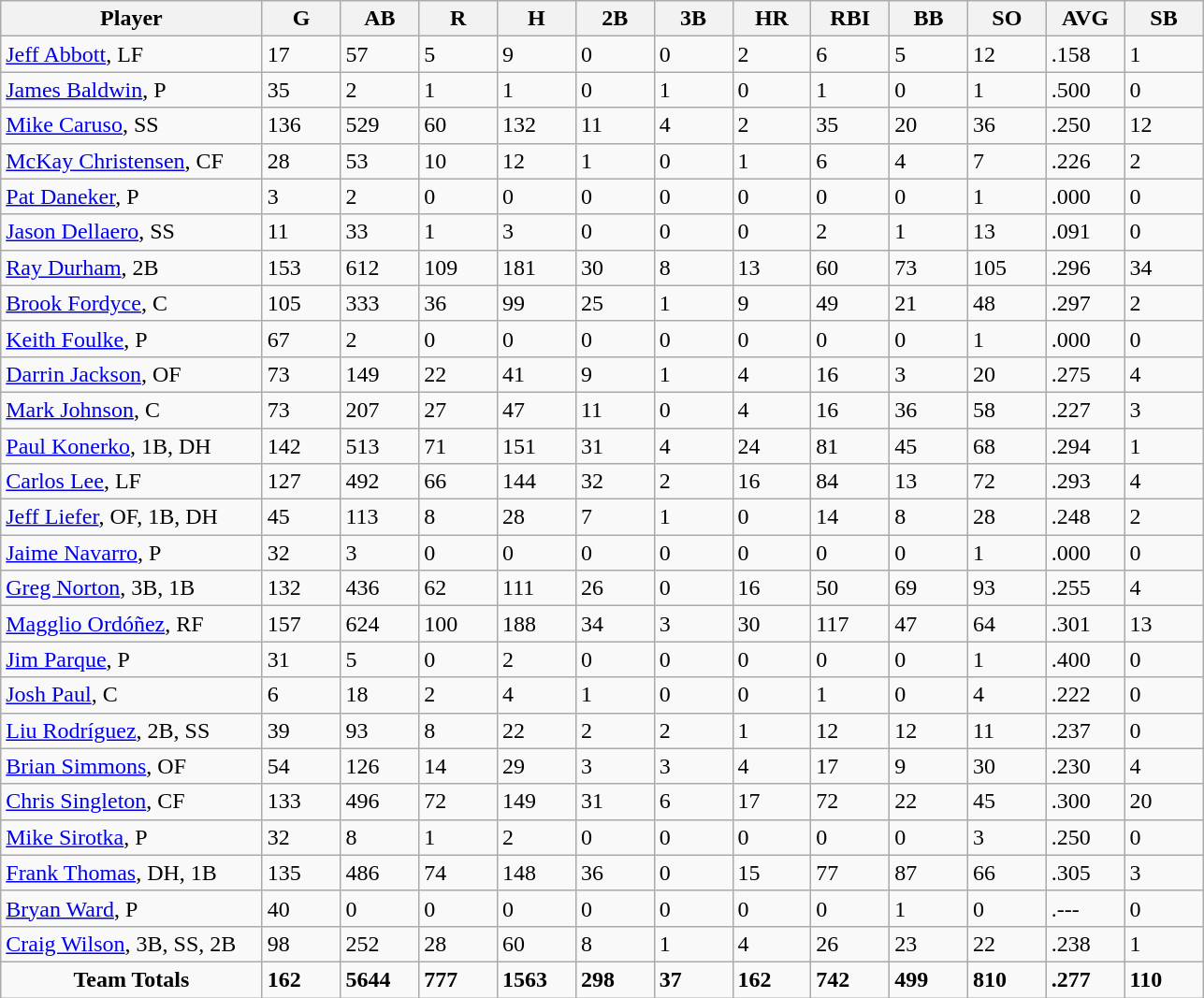<table class="wikitable sortable">
<tr>
<th bgcolor="#DDDDFF" width="20%">Player</th>
<th bgcolor="#DDDDFF" width="6%">G</th>
<th bgcolor="#DDDDFF" width="6%">AB</th>
<th bgcolor="#DDDDFF" width="6%">R</th>
<th bgcolor="#DDDDFF" width="6%">H</th>
<th bgcolor="#DDDDFF" width="6%">2B</th>
<th bgcolor="#DDDDFF" width="6%">3B</th>
<th bgcolor="#DDDDFF" width="6%">HR</th>
<th bgcolor="#DDDDFF" width="6%">RBI</th>
<th bgcolor="#DDDDFF" width="6%">BB</th>
<th bgcolor="#DDDDFF" width="6%">SO</th>
<th bgcolor="#DDDDFF" width="6%">AVG</th>
<th bgcolor="#DDDDFF" width="6%">SB</th>
</tr>
<tr>
<td><a href='#'>Jeff Abbott</a>, LF</td>
<td>17</td>
<td>57</td>
<td>5</td>
<td>9</td>
<td>0</td>
<td>0</td>
<td>2</td>
<td>6</td>
<td>5</td>
<td>12</td>
<td>.158</td>
<td>1</td>
</tr>
<tr>
<td><a href='#'>James Baldwin</a>, P</td>
<td>35</td>
<td>2</td>
<td>1</td>
<td>1</td>
<td>0</td>
<td>1</td>
<td>0</td>
<td>1</td>
<td>0</td>
<td>1</td>
<td>.500</td>
<td>0</td>
</tr>
<tr>
<td><a href='#'>Mike Caruso</a>, SS</td>
<td>136</td>
<td>529</td>
<td>60</td>
<td>132</td>
<td>11</td>
<td>4</td>
<td>2</td>
<td>35</td>
<td>20</td>
<td>36</td>
<td>.250</td>
<td>12</td>
</tr>
<tr>
<td><a href='#'>McKay Christensen</a>, CF</td>
<td>28</td>
<td>53</td>
<td>10</td>
<td>12</td>
<td>1</td>
<td>0</td>
<td>1</td>
<td>6</td>
<td>4</td>
<td>7</td>
<td>.226</td>
<td>2</td>
</tr>
<tr>
<td><a href='#'>Pat Daneker</a>, P</td>
<td>3</td>
<td>2</td>
<td>0</td>
<td>0</td>
<td>0</td>
<td>0</td>
<td>0</td>
<td>0</td>
<td>0</td>
<td>1</td>
<td>.000</td>
<td>0</td>
</tr>
<tr>
<td><a href='#'>Jason Dellaero</a>, SS</td>
<td>11</td>
<td>33</td>
<td>1</td>
<td>3</td>
<td>0</td>
<td>0</td>
<td>0</td>
<td>2</td>
<td>1</td>
<td>13</td>
<td>.091</td>
<td>0</td>
</tr>
<tr>
<td><a href='#'>Ray Durham</a>, 2B</td>
<td>153</td>
<td>612</td>
<td>109</td>
<td>181</td>
<td>30</td>
<td>8</td>
<td>13</td>
<td>60</td>
<td>73</td>
<td>105</td>
<td>.296</td>
<td>34</td>
</tr>
<tr>
<td><a href='#'>Brook Fordyce</a>, C</td>
<td>105</td>
<td>333</td>
<td>36</td>
<td>99</td>
<td>25</td>
<td>1</td>
<td>9</td>
<td>49</td>
<td>21</td>
<td>48</td>
<td>.297</td>
<td>2</td>
</tr>
<tr>
<td><a href='#'>Keith Foulke</a>, P</td>
<td>67</td>
<td>2</td>
<td>0</td>
<td>0</td>
<td>0</td>
<td>0</td>
<td>0</td>
<td>0</td>
<td>0</td>
<td>1</td>
<td>.000</td>
<td>0</td>
</tr>
<tr>
<td><a href='#'>Darrin Jackson</a>, OF</td>
<td>73</td>
<td>149</td>
<td>22</td>
<td>41</td>
<td>9</td>
<td>1</td>
<td>4</td>
<td>16</td>
<td>3</td>
<td>20</td>
<td>.275</td>
<td>4</td>
</tr>
<tr>
<td><a href='#'>Mark Johnson</a>, C</td>
<td>73</td>
<td>207</td>
<td>27</td>
<td>47</td>
<td>11</td>
<td>0</td>
<td>4</td>
<td>16</td>
<td>36</td>
<td>58</td>
<td>.227</td>
<td>3</td>
</tr>
<tr>
<td><a href='#'>Paul Konerko</a>, 1B, DH</td>
<td>142</td>
<td>513</td>
<td>71</td>
<td>151</td>
<td>31</td>
<td>4</td>
<td>24</td>
<td>81</td>
<td>45</td>
<td>68</td>
<td>.294</td>
<td>1</td>
</tr>
<tr>
<td><a href='#'>Carlos Lee</a>, LF</td>
<td>127</td>
<td>492</td>
<td>66</td>
<td>144</td>
<td>32</td>
<td>2</td>
<td>16</td>
<td>84</td>
<td>13</td>
<td>72</td>
<td>.293</td>
<td>4</td>
</tr>
<tr>
<td><a href='#'>Jeff Liefer</a>, OF, 1B, DH</td>
<td>45</td>
<td>113</td>
<td>8</td>
<td>28</td>
<td>7</td>
<td>1</td>
<td>0</td>
<td>14</td>
<td>8</td>
<td>28</td>
<td>.248</td>
<td>2</td>
</tr>
<tr>
<td><a href='#'>Jaime Navarro</a>, P</td>
<td>32</td>
<td>3</td>
<td>0</td>
<td>0</td>
<td>0</td>
<td>0</td>
<td>0</td>
<td>0</td>
<td>0</td>
<td>1</td>
<td>.000</td>
<td>0</td>
</tr>
<tr>
<td><a href='#'>Greg Norton</a>, 3B, 1B</td>
<td>132</td>
<td>436</td>
<td>62</td>
<td>111</td>
<td>26</td>
<td>0</td>
<td>16</td>
<td>50</td>
<td>69</td>
<td>93</td>
<td>.255</td>
<td>4</td>
</tr>
<tr>
<td><a href='#'>Magglio Ordóñez</a>, RF</td>
<td>157</td>
<td>624</td>
<td>100</td>
<td>188</td>
<td>34</td>
<td>3</td>
<td>30</td>
<td>117</td>
<td>47</td>
<td>64</td>
<td>.301</td>
<td>13</td>
</tr>
<tr>
<td><a href='#'>Jim Parque</a>, P</td>
<td>31</td>
<td>5</td>
<td>0</td>
<td>2</td>
<td>0</td>
<td>0</td>
<td>0</td>
<td>0</td>
<td>0</td>
<td>1</td>
<td>.400</td>
<td>0</td>
</tr>
<tr>
<td><a href='#'>Josh Paul</a>, C</td>
<td>6</td>
<td>18</td>
<td>2</td>
<td>4</td>
<td>1</td>
<td>0</td>
<td>0</td>
<td>1</td>
<td>0</td>
<td>4</td>
<td>.222</td>
<td>0</td>
</tr>
<tr>
<td><a href='#'>Liu Rodríguez</a>, 2B, SS</td>
<td>39</td>
<td>93</td>
<td>8</td>
<td>22</td>
<td>2</td>
<td>2</td>
<td>1</td>
<td>12</td>
<td>12</td>
<td>11</td>
<td>.237</td>
<td>0</td>
</tr>
<tr>
<td><a href='#'>Brian Simmons</a>, OF</td>
<td>54</td>
<td>126</td>
<td>14</td>
<td>29</td>
<td>3</td>
<td>3</td>
<td>4</td>
<td>17</td>
<td>9</td>
<td>30</td>
<td>.230</td>
<td>4</td>
</tr>
<tr>
<td><a href='#'>Chris Singleton</a>, CF</td>
<td>133</td>
<td>496</td>
<td>72</td>
<td>149</td>
<td>31</td>
<td>6</td>
<td>17</td>
<td>72</td>
<td>22</td>
<td>45</td>
<td>.300</td>
<td>20</td>
</tr>
<tr>
<td><a href='#'>Mike Sirotka</a>, P</td>
<td>32</td>
<td>8</td>
<td>1</td>
<td>2</td>
<td>0</td>
<td>0</td>
<td>0</td>
<td>0</td>
<td>0</td>
<td>3</td>
<td>.250</td>
<td>0</td>
</tr>
<tr>
<td><a href='#'>Frank Thomas</a>, DH, 1B</td>
<td>135</td>
<td>486</td>
<td>74</td>
<td>148</td>
<td>36</td>
<td>0</td>
<td>15</td>
<td>77</td>
<td>87</td>
<td>66</td>
<td>.305</td>
<td>3</td>
</tr>
<tr>
<td><a href='#'>Bryan Ward</a>, P</td>
<td>40</td>
<td>0</td>
<td>0</td>
<td>0</td>
<td>0</td>
<td>0</td>
<td>0</td>
<td>0</td>
<td>1</td>
<td>0</td>
<td>.---</td>
<td>0</td>
</tr>
<tr>
<td><a href='#'>Craig Wilson</a>, 3B, SS, 2B</td>
<td>98</td>
<td>252</td>
<td>28</td>
<td>60</td>
<td>8</td>
<td>1</td>
<td>4</td>
<td>26</td>
<td>23</td>
<td>22</td>
<td>.238</td>
<td>1</td>
</tr>
<tr class="sortbottom">
<td style="text-align:center"><strong>Team Totals</strong></td>
<td><strong>162</strong></td>
<td><strong>5644</strong></td>
<td><strong>777</strong></td>
<td><strong>1563</strong></td>
<td><strong>298</strong></td>
<td><strong>37</strong></td>
<td><strong>162</strong></td>
<td><strong>742</strong></td>
<td><strong>499</strong></td>
<td><strong>810</strong></td>
<td><strong>.277</strong></td>
<td><strong>110</strong></td>
</tr>
</table>
